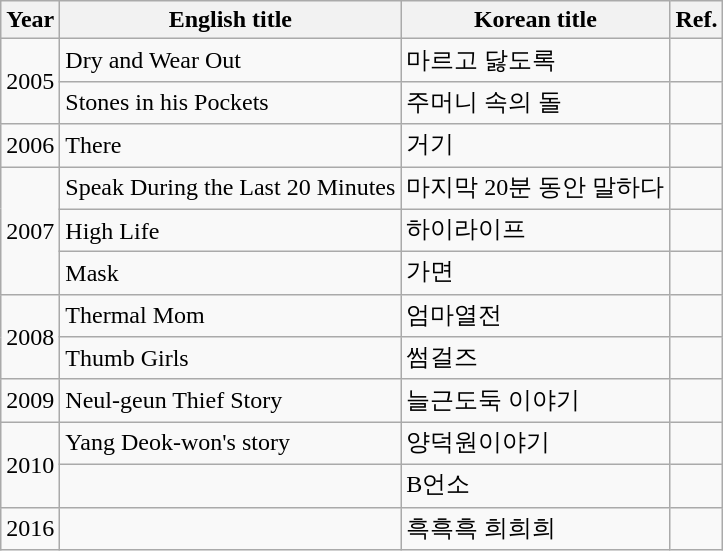<table class="wikitable sortable">
<tr>
<th>Year</th>
<th>English title</th>
<th>Korean title</th>
<th>Ref.</th>
</tr>
<tr>
<td rowspan=2>2005</td>
<td>Dry and Wear Out</td>
<td>마르고 닳도록</td>
<td></td>
</tr>
<tr>
<td>Stones in his Pockets</td>
<td>주머니 속의 돌</td>
<td></td>
</tr>
<tr>
<td>2006</td>
<td>There</td>
<td>거기</td>
<td></td>
</tr>
<tr>
<td rowspan=3>2007</td>
<td>Speak During the Last 20 Minutes</td>
<td>마지막 20분 동안 말하다</td>
<td></td>
</tr>
<tr>
<td>High Life</td>
<td>하이라이프</td>
<td></td>
</tr>
<tr>
<td>Mask</td>
<td>가면</td>
<td></td>
</tr>
<tr>
<td rowspan=2>2008</td>
<td>Thermal Mom</td>
<td>엄마열전</td>
<td></td>
</tr>
<tr>
<td>Thumb Girls</td>
<td>썸걸즈</td>
<td></td>
</tr>
<tr>
<td>2009</td>
<td>Neul-geun Thief Story</td>
<td>늘근도둑 이야기</td>
<td></td>
</tr>
<tr>
<td rowspan=2>2010</td>
<td>Yang Deok-won's story</td>
<td>양덕원이야기</td>
<td></td>
</tr>
<tr>
<td></td>
<td>B언소</td>
<td></td>
</tr>
<tr>
<td>2016</td>
<td></td>
<td>흑흑흑 희희희</td>
<td></td>
</tr>
</table>
